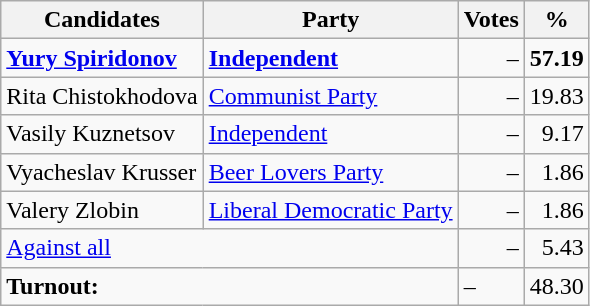<table class="wikitable sortable">
<tr>
<th>Candidates</th>
<th>Party</th>
<th>Votes</th>
<th>%</th>
</tr>
<tr>
<td><strong><a href='#'>Yury Spiridonov</a></strong></td>
<td><strong><a href='#'>Independent</a></strong></td>
<td align=right>–</td>
<td align=right><strong>57.19</strong></td>
</tr>
<tr>
<td>Rita Chistokhodova</td>
<td><a href='#'>Communist Party</a></td>
<td align=right>–</td>
<td align=right>19.83</td>
</tr>
<tr>
<td>Vasily Kuznetsov</td>
<td><a href='#'>Independent</a></td>
<td align=right>–</td>
<td align=right>9.17</td>
</tr>
<tr>
<td>Vyacheslav Krusser</td>
<td><a href='#'>Beer Lovers Party</a></td>
<td align=right>–</td>
<td align=right>1.86</td>
</tr>
<tr>
<td>Valery Zlobin</td>
<td><a href='#'>Liberal Democratic Party</a></td>
<td align=right>–</td>
<td align=right>1.86</td>
</tr>
<tr>
<td colspan="2"><a href='#'>Against all</a></td>
<td align=right>–</td>
<td align=right>5.43</td>
</tr>
<tr>
<td colspan="2"><strong>Turnout:</strong></td>
<td>–</td>
<td>48.30</td>
</tr>
</table>
